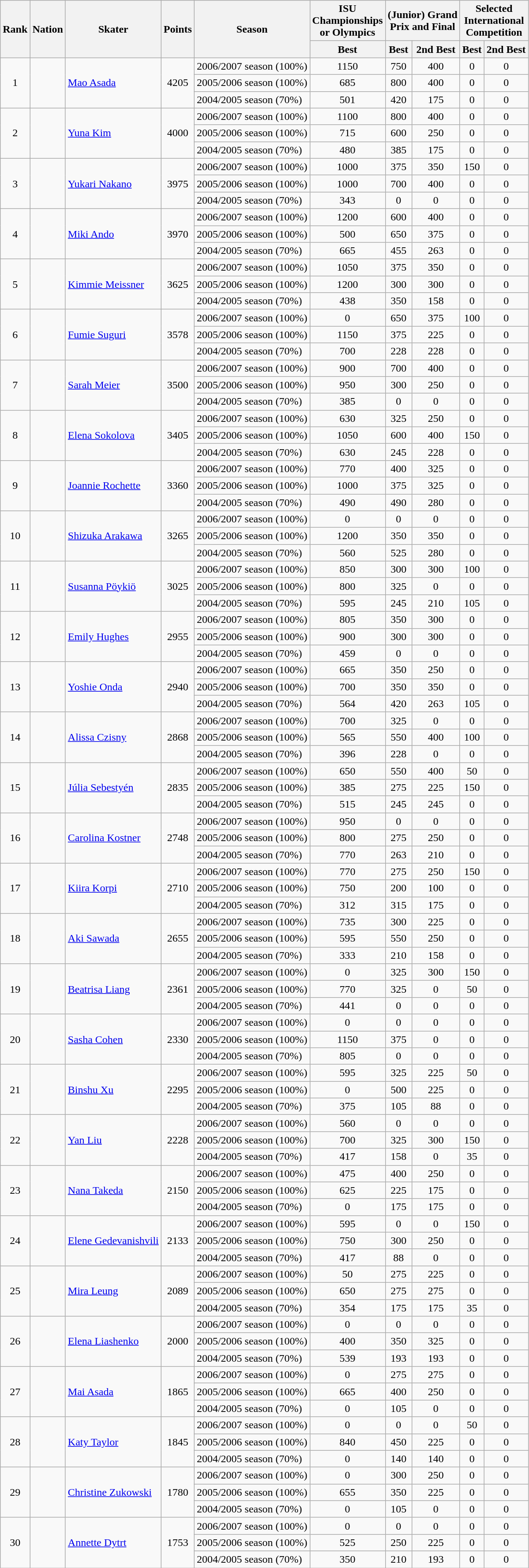<table class="wikitable sortable" style="text-align: center;">
<tr>
<th rowspan="2">Rank</th>
<th rowspan="2">Nation</th>
<th rowspan="2">Skater</th>
<th rowspan="2">Points</th>
<th rowspan="2">Season</th>
<th>ISU <br> Championships <br> or Olympics</th>
<th colspan="2">(Junior) Grand <br> Prix and Final</th>
<th colspan="2">Selected <br> International <br> Competition</th>
</tr>
<tr>
<th>Best</th>
<th>Best</th>
<th>2nd Best</th>
<th>Best</th>
<th>2nd Best</th>
</tr>
<tr>
<td rowspan="3">1</td>
<td rowspan="3" style="text-align: left;"></td>
<td rowspan="3" style="text-align: left;"><a href='#'>Mao Asada</a></td>
<td rowspan="3">4205</td>
<td style="text-align: left;">2006/2007 season (100%)</td>
<td>1150</td>
<td>750</td>
<td>400</td>
<td>0</td>
<td>0</td>
</tr>
<tr>
<td style="text-align: left;">2005/2006 season (100%)</td>
<td>685</td>
<td>800</td>
<td>400</td>
<td>0</td>
<td>0</td>
</tr>
<tr>
<td style="text-align: left;">2004/2005 season (70%)</td>
<td>501</td>
<td>420</td>
<td>175</td>
<td>0</td>
<td>0</td>
</tr>
<tr>
<td rowspan="3">2</td>
<td rowspan="3" style="text-align: left;"></td>
<td rowspan="3" style="text-align: left;"><a href='#'>Yuna Kim</a></td>
<td rowspan="3">4000</td>
<td style="text-align: left;">2006/2007 season (100%)</td>
<td>1100</td>
<td>800</td>
<td>400</td>
<td>0</td>
<td>0</td>
</tr>
<tr>
<td style="text-align: left;">2005/2006 season (100%)</td>
<td>715</td>
<td>600</td>
<td>250</td>
<td>0</td>
<td>0</td>
</tr>
<tr>
<td style="text-align: left;">2004/2005 season (70%)</td>
<td>480</td>
<td>385</td>
<td>175</td>
<td>0</td>
<td>0</td>
</tr>
<tr>
<td rowspan="3">3</td>
<td rowspan="3" style="text-align: left;"></td>
<td rowspan="3" style="text-align: left;"><a href='#'>Yukari Nakano</a></td>
<td rowspan="3">3975</td>
<td style="text-align: left;">2006/2007 season (100%)</td>
<td>1000</td>
<td>375</td>
<td>350</td>
<td>150</td>
<td>0</td>
</tr>
<tr>
<td style="text-align: left;">2005/2006 season (100%)</td>
<td>1000</td>
<td>700</td>
<td>400</td>
<td>0</td>
<td>0</td>
</tr>
<tr>
<td style="text-align: left;">2004/2005 season (70%)</td>
<td>343</td>
<td>0</td>
<td>0</td>
<td>0</td>
<td>0</td>
</tr>
<tr>
<td rowspan="3">4</td>
<td rowspan="3" style="text-align: left;"></td>
<td rowspan="3" style="text-align: left;"><a href='#'>Miki Ando</a></td>
<td rowspan="3">3970</td>
<td style="text-align: left;">2006/2007 season (100%)</td>
<td>1200</td>
<td>600</td>
<td>400</td>
<td>0</td>
<td>0</td>
</tr>
<tr>
<td style="text-align: left;">2005/2006 season (100%)</td>
<td>500</td>
<td>650</td>
<td>375</td>
<td>0</td>
<td>0</td>
</tr>
<tr>
<td style="text-align: left;">2004/2005 season (70%)</td>
<td>665</td>
<td>455</td>
<td>263</td>
<td>0</td>
<td>0</td>
</tr>
<tr>
<td rowspan="3">5</td>
<td rowspan="3" style="text-align: left;"></td>
<td rowspan="3" style="text-align: left;"><a href='#'>Kimmie Meissner</a></td>
<td rowspan="3">3625</td>
<td style="text-align: left;">2006/2007 season (100%)</td>
<td>1050</td>
<td>375</td>
<td>350</td>
<td>0</td>
<td>0</td>
</tr>
<tr>
<td style="text-align: left;">2005/2006 season (100%)</td>
<td>1200</td>
<td>300</td>
<td>300</td>
<td>0</td>
<td>0</td>
</tr>
<tr>
<td style="text-align: left;">2004/2005 season (70%)</td>
<td>438</td>
<td>350</td>
<td>158</td>
<td>0</td>
<td>0</td>
</tr>
<tr>
<td rowspan="3">6</td>
<td rowspan="3" style="text-align: left;"></td>
<td rowspan="3" style="text-align: left;"><a href='#'>Fumie Suguri</a></td>
<td rowspan="3">3578</td>
<td style="text-align: left;">2006/2007 season (100%)</td>
<td>0</td>
<td>650</td>
<td>375</td>
<td>100</td>
<td>0</td>
</tr>
<tr>
<td style="text-align: left;">2005/2006 season (100%)</td>
<td>1150</td>
<td>375</td>
<td>225</td>
<td>0</td>
<td>0</td>
</tr>
<tr>
<td style="text-align: left;">2004/2005 season (70%)</td>
<td>700</td>
<td>228</td>
<td>228</td>
<td>0</td>
<td>0</td>
</tr>
<tr>
<td rowspan="3">7</td>
<td rowspan="3" style="text-align: left;"></td>
<td rowspan="3" style="text-align: left;"><a href='#'>Sarah Meier</a></td>
<td rowspan="3">3500</td>
<td style="text-align: left;">2006/2007 season (100%)</td>
<td>900</td>
<td>700</td>
<td>400</td>
<td>0</td>
<td>0</td>
</tr>
<tr>
<td style="text-align: left;">2005/2006 season (100%)</td>
<td>950</td>
<td>300</td>
<td>250</td>
<td>0</td>
<td>0</td>
</tr>
<tr>
<td style="text-align: left;">2004/2005 season (70%)</td>
<td>385</td>
<td>0</td>
<td>0</td>
<td>0</td>
<td>0</td>
</tr>
<tr>
<td rowspan="3">8</td>
<td rowspan="3" style="text-align: left;"></td>
<td rowspan="3" style="text-align: left;"><a href='#'>Elena Sokolova</a></td>
<td rowspan="3">3405</td>
<td style="text-align: left;">2006/2007 season (100%)</td>
<td>630</td>
<td>325</td>
<td>250</td>
<td>0</td>
<td>0</td>
</tr>
<tr>
<td style="text-align: left;">2005/2006 season (100%)</td>
<td>1050</td>
<td>600</td>
<td>400</td>
<td>150</td>
<td>0</td>
</tr>
<tr>
<td style="text-align: left;">2004/2005 season (70%)</td>
<td>630</td>
<td>245</td>
<td>228</td>
<td>0</td>
<td>0</td>
</tr>
<tr>
<td rowspan="3">9</td>
<td rowspan="3" style="text-align: left;"></td>
<td rowspan="3" style="text-align: left;"><a href='#'>Joannie Rochette</a></td>
<td rowspan="3">3360</td>
<td style="text-align: left;">2006/2007 season (100%)</td>
<td>770</td>
<td>400</td>
<td>325</td>
<td>0</td>
<td>0</td>
</tr>
<tr>
<td style="text-align: left;">2005/2006 season (100%)</td>
<td>1000</td>
<td>375</td>
<td>325</td>
<td>0</td>
<td>0</td>
</tr>
<tr>
<td style="text-align: left;">2004/2005 season (70%)</td>
<td>490</td>
<td>490</td>
<td>280</td>
<td>0</td>
<td>0</td>
</tr>
<tr>
<td rowspan="3">10</td>
<td rowspan="3" style="text-align: left;"></td>
<td rowspan="3" style="text-align: left;"><a href='#'>Shizuka Arakawa</a></td>
<td rowspan="3">3265</td>
<td style="text-align: left;">2006/2007 season (100%)</td>
<td>0</td>
<td>0</td>
<td>0</td>
<td>0</td>
<td>0</td>
</tr>
<tr>
<td style="text-align: left;">2005/2006 season (100%)</td>
<td>1200</td>
<td>350</td>
<td>350</td>
<td>0</td>
<td>0</td>
</tr>
<tr>
<td style="text-align: left;">2004/2005 season (70%)</td>
<td>560</td>
<td>525</td>
<td>280</td>
<td>0</td>
<td>0</td>
</tr>
<tr>
<td rowspan="3">11</td>
<td rowspan="3" style="text-align: left;"></td>
<td rowspan="3" style="text-align: left;"><a href='#'>Susanna Pöykiö</a></td>
<td rowspan="3">3025</td>
<td style="text-align: left;">2006/2007 season (100%)</td>
<td>850</td>
<td>300</td>
<td>300</td>
<td>100</td>
<td>0</td>
</tr>
<tr>
<td style="text-align: left;">2005/2006 season (100%)</td>
<td>800</td>
<td>325</td>
<td>0</td>
<td>0</td>
<td>0</td>
</tr>
<tr>
<td style="text-align: left;">2004/2005 season (70%)</td>
<td>595</td>
<td>245</td>
<td>210</td>
<td>105</td>
<td>0</td>
</tr>
<tr>
<td rowspan="3">12</td>
<td rowspan="3" style="text-align: left;"></td>
<td rowspan="3" style="text-align: left;"><a href='#'>Emily Hughes</a></td>
<td rowspan="3">2955</td>
<td style="text-align: left;">2006/2007 season (100%)</td>
<td>805</td>
<td>350</td>
<td>300</td>
<td>0</td>
<td>0</td>
</tr>
<tr>
<td style="text-align: left;">2005/2006 season (100%)</td>
<td>900</td>
<td>300</td>
<td>300</td>
<td>0</td>
<td>0</td>
</tr>
<tr>
<td style="text-align: left;">2004/2005 season (70%)</td>
<td>459</td>
<td>0</td>
<td>0</td>
<td>0</td>
<td>0</td>
</tr>
<tr>
<td rowspan="3">13</td>
<td rowspan="3" style="text-align: left;"></td>
<td rowspan="3" style="text-align: left;"><a href='#'>Yoshie Onda</a></td>
<td rowspan="3">2940</td>
<td style="text-align: left;">2006/2007 season (100%)</td>
<td>665</td>
<td>350</td>
<td>250</td>
<td>0</td>
<td>0</td>
</tr>
<tr>
<td style="text-align: left;">2005/2006 season (100%)</td>
<td>700</td>
<td>350</td>
<td>350</td>
<td>0</td>
<td>0</td>
</tr>
<tr>
<td style="text-align: left;">2004/2005 season (70%)</td>
<td>564</td>
<td>420</td>
<td>263</td>
<td>105</td>
<td>0</td>
</tr>
<tr>
<td rowspan="3">14</td>
<td rowspan="3" style="text-align: left;"></td>
<td rowspan="3" style="text-align: left;"><a href='#'>Alissa Czisny</a></td>
<td rowspan="3">2868</td>
<td style="text-align: left;">2006/2007 season (100%)</td>
<td>700</td>
<td>325</td>
<td>0</td>
<td>0</td>
<td>0</td>
</tr>
<tr>
<td style="text-align: left;">2005/2006 season (100%)</td>
<td>565</td>
<td>550</td>
<td>400</td>
<td>100</td>
<td>0</td>
</tr>
<tr>
<td style="text-align: left;">2004/2005 season (70%)</td>
<td>396</td>
<td>228</td>
<td>0</td>
<td>0</td>
<td>0</td>
</tr>
<tr>
<td rowspan="3">15</td>
<td rowspan="3" style="text-align: left;"></td>
<td rowspan="3" style="text-align: left;"><a href='#'>Júlia Sebestyén</a></td>
<td rowspan="3">2835</td>
<td style="text-align: left;">2006/2007 season (100%)</td>
<td>650</td>
<td>550</td>
<td>400</td>
<td>50</td>
<td>0</td>
</tr>
<tr>
<td style="text-align: left;">2005/2006 season (100%)</td>
<td>385</td>
<td>275</td>
<td>225</td>
<td>150</td>
<td>0</td>
</tr>
<tr>
<td style="text-align: left;">2004/2005 season (70%)</td>
<td>515</td>
<td>245</td>
<td>245</td>
<td>0</td>
<td>0</td>
</tr>
<tr>
<td rowspan="3">16</td>
<td rowspan="3" style="text-align: left;"></td>
<td rowspan="3" style="text-align: left;"><a href='#'>Carolina Kostner</a></td>
<td rowspan="3">2748</td>
<td style="text-align: left;">2006/2007 season (100%)</td>
<td>950</td>
<td>0</td>
<td>0</td>
<td>0</td>
<td>0</td>
</tr>
<tr>
<td style="text-align: left;">2005/2006 season (100%)</td>
<td>800</td>
<td>275</td>
<td>250</td>
<td>0</td>
<td>0</td>
</tr>
<tr>
<td style="text-align: left;">2004/2005 season (70%)</td>
<td>770</td>
<td>263</td>
<td>210</td>
<td>0</td>
<td>0</td>
</tr>
<tr>
<td rowspan="3">17</td>
<td rowspan="3" style="text-align: left;"></td>
<td rowspan="3" style="text-align: left;"><a href='#'>Kiira Korpi</a></td>
<td rowspan="3">2710</td>
<td style="text-align: left;">2006/2007 season (100%)</td>
<td>770</td>
<td>275</td>
<td>250</td>
<td>150</td>
<td>0</td>
</tr>
<tr>
<td style="text-align: left;">2005/2006 season (100%)</td>
<td>750</td>
<td>200</td>
<td>100</td>
<td>0</td>
<td>0</td>
</tr>
<tr>
<td style="text-align: left;">2004/2005 season (70%)</td>
<td>312</td>
<td>315</td>
<td>175</td>
<td>0</td>
<td>0</td>
</tr>
<tr>
<td rowspan="3">18</td>
<td rowspan="3" style="text-align: left;"></td>
<td rowspan="3" style="text-align: left;"><a href='#'>Aki Sawada</a></td>
<td rowspan="3">2655</td>
<td style="text-align: left;">2006/2007 season (100%)</td>
<td>735</td>
<td>300</td>
<td>225</td>
<td>0</td>
<td>0</td>
</tr>
<tr>
<td style="text-align: left;">2005/2006 season (100%)</td>
<td>595</td>
<td>550</td>
<td>250</td>
<td>0</td>
<td>0</td>
</tr>
<tr>
<td style="text-align: left;">2004/2005 season (70%)</td>
<td>333</td>
<td>210</td>
<td>158</td>
<td>0</td>
<td>0</td>
</tr>
<tr>
<td rowspan="3">19</td>
<td rowspan="3" style="text-align: left;"></td>
<td rowspan="3" style="text-align: left;"><a href='#'>Beatrisa Liang</a></td>
<td rowspan="3">2361</td>
<td style="text-align: left;">2006/2007 season (100%)</td>
<td>0</td>
<td>325</td>
<td>300</td>
<td>150</td>
<td>0</td>
</tr>
<tr>
<td style="text-align: left;">2005/2006 season (100%)</td>
<td>770</td>
<td>325</td>
<td>0</td>
<td>50</td>
<td>0</td>
</tr>
<tr>
<td style="text-align: left;">2004/2005 season (70%)</td>
<td>441</td>
<td>0</td>
<td>0</td>
<td>0</td>
<td>0</td>
</tr>
<tr>
<td rowspan="3">20</td>
<td rowspan="3" style="text-align: left;"></td>
<td rowspan="3" style="text-align: left;"><a href='#'>Sasha Cohen</a></td>
<td rowspan="3">2330</td>
<td style="text-align: left;">2006/2007 season (100%)</td>
<td>0</td>
<td>0</td>
<td>0</td>
<td>0</td>
<td>0</td>
</tr>
<tr>
<td style="text-align: left;">2005/2006 season (100%)</td>
<td>1150</td>
<td>375</td>
<td>0</td>
<td>0</td>
<td>0</td>
</tr>
<tr>
<td style="text-align: left;">2004/2005 season (70%)</td>
<td>805</td>
<td>0</td>
<td>0</td>
<td>0</td>
<td>0</td>
</tr>
<tr>
<td rowspan="3">21</td>
<td rowspan="3" style="text-align: left;"></td>
<td rowspan="3" style="text-align: left;"><a href='#'>Binshu Xu</a></td>
<td rowspan="3">2295</td>
<td style="text-align: left;">2006/2007 season (100%)</td>
<td>595</td>
<td>325</td>
<td>225</td>
<td>50</td>
<td>0</td>
</tr>
<tr>
<td style="text-align: left;">2005/2006 season (100%)</td>
<td>0</td>
<td>500</td>
<td>225</td>
<td>0</td>
<td>0</td>
</tr>
<tr>
<td style="text-align: left;">2004/2005 season (70%)</td>
<td>375</td>
<td>105</td>
<td>88</td>
<td>0</td>
<td>0</td>
</tr>
<tr>
<td rowspan="3">22</td>
<td rowspan="3" style="text-align: left;"></td>
<td rowspan="3" style="text-align: left;"><a href='#'>Yan Liu</a></td>
<td rowspan="3">2228</td>
<td style="text-align: left;">2006/2007 season (100%)</td>
<td>560</td>
<td>0</td>
<td>0</td>
<td>0</td>
<td>0</td>
</tr>
<tr>
<td style="text-align: left;">2005/2006 season (100%)</td>
<td>700</td>
<td>325</td>
<td>300</td>
<td>150</td>
<td>0</td>
</tr>
<tr>
<td style="text-align: left;">2004/2005 season (70%)</td>
<td>417</td>
<td>158</td>
<td>0</td>
<td>35</td>
<td>0</td>
</tr>
<tr>
<td rowspan="3">23</td>
<td rowspan="3" style="text-align: left;"></td>
<td rowspan="3" style="text-align: left;"><a href='#'>Nana Takeda</a></td>
<td rowspan="3">2150</td>
<td style="text-align: left;">2006/2007 season (100%)</td>
<td>475</td>
<td>400</td>
<td>250</td>
<td>0</td>
<td>0</td>
</tr>
<tr>
<td style="text-align: left;">2005/2006 season (100%)</td>
<td>625</td>
<td>225</td>
<td>175</td>
<td>0</td>
<td>0</td>
</tr>
<tr>
<td style="text-align: left;">2004/2005 season (70%)</td>
<td>0</td>
<td>175</td>
<td>175</td>
<td>0</td>
<td>0</td>
</tr>
<tr>
<td rowspan="3">24</td>
<td rowspan="3" style="text-align: left;"></td>
<td rowspan="3" style="text-align: left;"><a href='#'>Elene Gedevanishvili</a></td>
<td rowspan="3">2133</td>
<td style="text-align: left;">2006/2007 season (100%)</td>
<td>595</td>
<td>0</td>
<td>0</td>
<td>150</td>
<td>0</td>
</tr>
<tr>
<td style="text-align: left;">2005/2006 season (100%)</td>
<td>750</td>
<td>300</td>
<td>250</td>
<td>0</td>
<td>0</td>
</tr>
<tr>
<td style="text-align: left;">2004/2005 season (70%)</td>
<td>417</td>
<td>88</td>
<td>0</td>
<td>0</td>
<td>0</td>
</tr>
<tr>
<td rowspan="3">25</td>
<td rowspan="3" style="text-align: left;"></td>
<td rowspan="3" style="text-align: left;"><a href='#'>Mira Leung</a></td>
<td rowspan="3">2089</td>
<td style="text-align: left;">2006/2007 season (100%)</td>
<td>50</td>
<td>275</td>
<td>225</td>
<td>0</td>
<td>0</td>
</tr>
<tr>
<td style="text-align: left;">2005/2006 season (100%)</td>
<td>650</td>
<td>275</td>
<td>275</td>
<td>0</td>
<td>0</td>
</tr>
<tr>
<td style="text-align: left;">2004/2005 season (70%)</td>
<td>354</td>
<td>175</td>
<td>175</td>
<td>35</td>
<td>0</td>
</tr>
<tr>
<td rowspan="3">26</td>
<td rowspan="3" style="text-align: left;"></td>
<td rowspan="3" style="text-align: left;"><a href='#'>Elena Liashenko</a></td>
<td rowspan="3">2000</td>
<td style="text-align: left;">2006/2007 season (100%)</td>
<td>0</td>
<td>0</td>
<td>0</td>
<td>0</td>
<td>0</td>
</tr>
<tr>
<td style="text-align: left;">2005/2006 season (100%)</td>
<td>400</td>
<td>350</td>
<td>325</td>
<td>0</td>
<td>0</td>
</tr>
<tr>
<td style="text-align: left;">2004/2005 season (70%)</td>
<td>539</td>
<td>193</td>
<td>193</td>
<td>0</td>
<td>0</td>
</tr>
<tr>
<td rowspan="3">27</td>
<td rowspan="3" style="text-align: left;"></td>
<td rowspan="3" style="text-align: left;"><a href='#'>Mai Asada</a></td>
<td rowspan="3">1865</td>
<td style="text-align: left;">2006/2007 season (100%)</td>
<td>0</td>
<td>275</td>
<td>275</td>
<td>0</td>
<td>0</td>
</tr>
<tr>
<td style="text-align: left;">2005/2006 season (100%)</td>
<td>665</td>
<td>400</td>
<td>250</td>
<td>0</td>
<td>0</td>
</tr>
<tr>
<td style="text-align: left;">2004/2005 season (70%)</td>
<td>0</td>
<td>105</td>
<td>0</td>
<td>0</td>
<td>0</td>
</tr>
<tr>
<td rowspan="3">28</td>
<td rowspan="3" style="text-align: left;"></td>
<td rowspan="3" style="text-align: left;"><a href='#'>Katy Taylor</a></td>
<td rowspan="3">1845</td>
<td style="text-align: left;">2006/2007 season (100%)</td>
<td>0</td>
<td>0</td>
<td>0</td>
<td>50</td>
<td>0</td>
</tr>
<tr>
<td style="text-align: left;">2005/2006 season (100%)</td>
<td>840</td>
<td>450</td>
<td>225</td>
<td>0</td>
<td>0</td>
</tr>
<tr>
<td style="text-align: left;">2004/2005 season (70%)</td>
<td>0</td>
<td>140</td>
<td>140</td>
<td>0</td>
<td>0</td>
</tr>
<tr>
<td rowspan="3">29</td>
<td rowspan="3" style="text-align: left;"></td>
<td rowspan="3" style="text-align: left;"><a href='#'>Christine Zukowski</a></td>
<td rowspan="3">1780</td>
<td style="text-align: left;">2006/2007 season (100%)</td>
<td>0</td>
<td>300</td>
<td>250</td>
<td>0</td>
<td>0</td>
</tr>
<tr>
<td style="text-align: left;">2005/2006 season (100%)</td>
<td>655</td>
<td>350</td>
<td>225</td>
<td>0</td>
<td>0</td>
</tr>
<tr>
<td style="text-align: left;">2004/2005 season (70%)</td>
<td>0</td>
<td>105</td>
<td>0</td>
<td>0</td>
<td>0</td>
</tr>
<tr>
<td rowspan="3">30</td>
<td rowspan="3" style="text-align: left;"></td>
<td rowspan="3" style="text-align: left;"><a href='#'>Annette Dytrt</a></td>
<td rowspan="3">1753</td>
<td style="text-align: left;">2006/2007 season (100%)</td>
<td>0</td>
<td>0</td>
<td>0</td>
<td>0</td>
<td>0</td>
</tr>
<tr>
<td style="text-align: left;">2005/2006 season (100%)</td>
<td>525</td>
<td>250</td>
<td>225</td>
<td>0</td>
<td>0</td>
</tr>
<tr>
<td style="text-align: left;">2004/2005 season (70%)</td>
<td>350</td>
<td>210</td>
<td>193</td>
<td>0</td>
<td>0</td>
</tr>
</table>
